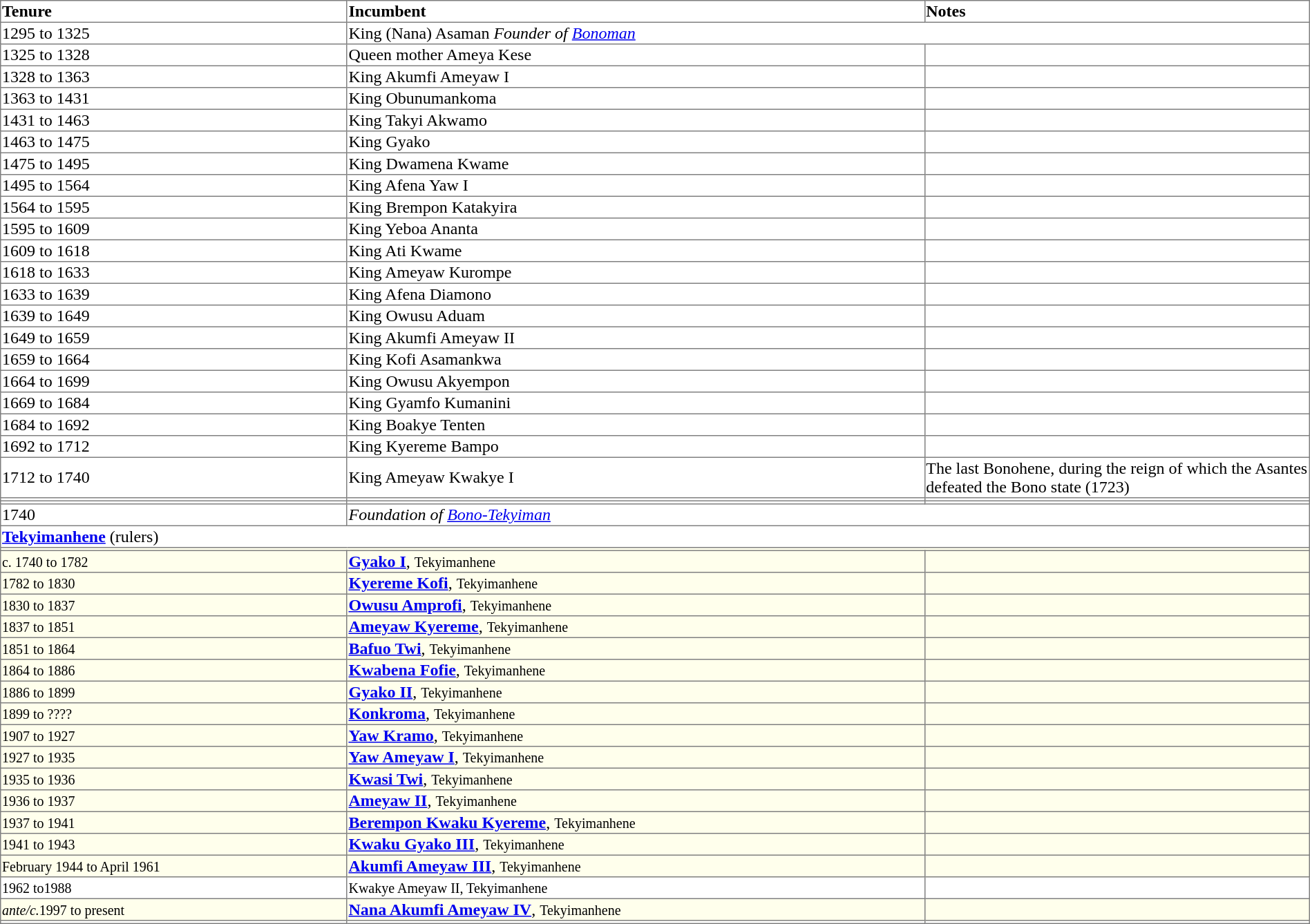<table border="1" style="border-collapse: collapse">
<tr align="left">
<th width="18%">Tenure</th>
<th width="30%">Incumbent</th>
<th width="20%">Notes</th>
</tr>
<tr valign="top">
<td>1295 to 1325</td>
<td colspan="2">King (Nana) Asaman                                                                                                                    <em>Founder of <a href='#'>Bonoman</a> </em></td>
</tr>
<tr>
<td>1325 to 1328</td>
<td>Queen mother Ameya Kese</td>
<td></td>
</tr>
<tr>
<td>1328 to 1363</td>
<td>King Akumfi Ameyaw I</td>
<td></td>
</tr>
<tr>
<td>1363 to 1431</td>
<td>King Obunumankoma</td>
<td></td>
</tr>
<tr>
<td>1431 to 1463</td>
<td>King Takyi Akwamo</td>
<td></td>
</tr>
<tr>
<td>1463 to 1475</td>
<td>King Gyako</td>
<td></td>
</tr>
<tr>
<td>1475 to 1495</td>
<td>King Dwamena Kwame</td>
<td></td>
</tr>
<tr>
<td>1495 to 1564</td>
<td>King Afena Yaw I</td>
<td></td>
</tr>
<tr>
<td>1564 to 1595</td>
<td>King Brempon Katakyira</td>
<td></td>
</tr>
<tr>
<td>1595 to 1609</td>
<td>King Yeboa Ananta</td>
<td></td>
</tr>
<tr>
<td>1609 to 1618</td>
<td>King Ati Kwame</td>
<td></td>
</tr>
<tr>
<td>1618 to 1633</td>
<td>King Ameyaw Kurompe</td>
<td></td>
</tr>
<tr>
<td>1633 to 1639</td>
<td>King Afena Diamono</td>
<td></td>
</tr>
<tr>
<td>1639 to 1649</td>
<td>King Owusu Aduam</td>
<td></td>
</tr>
<tr>
<td>1649 to 1659</td>
<td>King Akumfi Ameyaw II</td>
<td></td>
</tr>
<tr>
<td>1659 to 1664</td>
<td>King Kofi Asamankwa</td>
<td></td>
</tr>
<tr>
<td>1664 to 1699</td>
<td>King Owusu Akyempon</td>
<td></td>
</tr>
<tr>
<td>1669 to 1684</td>
<td>King Gyamfo Kumanini</td>
<td></td>
</tr>
<tr>
<td>1684 to 1692</td>
<td>King Boakye Tenten</td>
<td></td>
</tr>
<tr>
<td>1692 to 1712</td>
<td>King Kyereme Bampo</td>
<td></td>
</tr>
<tr>
<td>1712 to 1740</td>
<td>King Ameyaw Kwakye I</td>
<td>The last Bonohene, during the reign of which the Asantes defeated the Bono state (1723)</td>
</tr>
<tr>
<td></td>
<td></td>
<td></td>
</tr>
<tr>
<td></td>
<td></td>
<td></td>
</tr>
<tr valign="top">
<td>1740</td>
<td colspan="2"><em>Foundation of <a href='#'>Bono-Tekyiman</a></em></td>
</tr>
<tr valign="top">
<td colspan="3"><strong><a href='#'>Tekyimanhene</a></strong> (rulers)</td>
</tr>
<tr valign="top" bgcolor="#ffffec">
<td colspan="3"></td>
</tr>
<tr valign="top" bgcolor="#ffffec">
<td><small>c. 1740 to 1782</small></td>
<td><strong><a href='#'>Gyako I</a></strong>, <small>Tekyimanhene</small></td>
<td></td>
</tr>
<tr valign="top" bgcolor="#ffffec">
<td><small>1782 to 1830</small></td>
<td><strong><a href='#'>Kyereme Kofi</a></strong>, <small>Tekyimanhene</small></td>
<td></td>
</tr>
<tr valign="top" bgcolor="#ffffec">
<td><small>1830 to 1837</small></td>
<td><strong><a href='#'>Owusu Amprofi</a></strong>, <small>Tekyimanhene</small></td>
<td></td>
</tr>
<tr valign="top" bgcolor="#ffffec">
<td><small>1837 to 1851</small></td>
<td><strong><a href='#'>Ameyaw Kyereme</a></strong>, <small>Tekyimanhene</small></td>
<td></td>
</tr>
<tr valign="top" bgcolor="#ffffec">
<td><small>1851 to 1864</small></td>
<td><strong><a href='#'>Bafuo Twi</a></strong>, <small>Tekyimanhene</small></td>
<td></td>
</tr>
<tr valign="top" bgcolor="#ffffec">
<td><small>1864 to 1886</small></td>
<td><strong><a href='#'>Kwabena Fofie</a></strong>, <small>Tekyimanhene</small></td>
<td></td>
</tr>
<tr valign="top" bgcolor="#ffffec">
<td><small>1886 to 1899</small></td>
<td><strong><a href='#'>Gyako II</a></strong>, <small>Tekyimanhene</small></td>
<td></td>
</tr>
<tr valign="top" bgcolor="#ffffec">
<td><small>1899 to ????</small></td>
<td><strong><a href='#'>Konkroma</a></strong>, <small>Tekyimanhene</small></td>
<td></td>
</tr>
<tr valign="top" bgcolor="#ffffec">
<td><small>1907 to 1927</small></td>
<td><strong><a href='#'>Yaw Kramo</a></strong>, <small>Tekyimanhene</small></td>
<td></td>
</tr>
<tr valign="top" bgcolor="#ffffec">
<td><small>1927 to 1935</small></td>
<td><strong><a href='#'>Yaw Ameyaw I</a></strong>, <small>Tekyimanhene</small></td>
<td></td>
</tr>
<tr valign="top" bgcolor="#ffffec">
<td><small>1935 to 1936</small></td>
<td><strong><a href='#'>Kwasi Twi</a></strong>, <small>Tekyimanhene</small></td>
<td></td>
</tr>
<tr valign="top" bgcolor="#ffffec">
<td><small>1936 to 1937</small></td>
<td><strong><a href='#'>Ameyaw II</a></strong>, <small>Tekyimanhene</small></td>
<td></td>
</tr>
<tr valign="top" bgcolor="#ffffec">
<td><small>1937 to 1941</small></td>
<td><strong><a href='#'>Berempon Kwaku Kyereme</a></strong>, <small>Tekyimanhene</small></td>
<td></td>
</tr>
<tr valign="top" bgcolor="#ffffec">
<td><small>1941 to 1943</small></td>
<td><strong><a href='#'>Kwaku Gyako III</a></strong>, <small>Tekyimanhene</small></td>
<td></td>
</tr>
<tr valign="top" bgcolor="#ffffec">
<td><small>February 1944 to April 1961</small></td>
<td><strong><a href='#'>Akumfi Ameyaw III</a></strong>, <small>Tekyimanhene</small></td>
<td></td>
</tr>
<tr>
<td><small>1962 to1988</small></td>
<td><small>Kwakye Ameyaw II, Tekyimanhene</small></td>
<td></td>
</tr>
<tr valign="top" bgcolor="#ffffec">
<td><small><em>ante/c.</em>1997 to present</small></td>
<td><strong><a href='#'>Nana Akumfi Ameyaw IV</a></strong>, <small>Tekyimanhene</small></td>
<td></td>
</tr>
<tr>
<td></td>
<td></td>
<td></td>
</tr>
</table>
